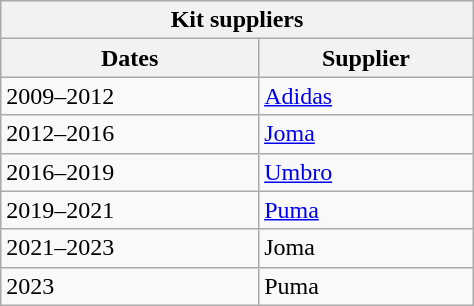<table class="wikitable collapsible plainrowheaders" style="width: 25%; text-align: centr; margin-left:1em; float: left">
<tr>
<th colspan=3>Kit suppliers</th>
</tr>
<tr>
<th scope="col">Dates</th>
<th scope="col">Supplier</th>
</tr>
<tr>
<td scope="row">2009–2012</td>
<td><a href='#'>Adidas</a></td>
</tr>
<tr>
<td scope="row">2012–2016</td>
<td><a href='#'>Joma</a></td>
</tr>
<tr>
<td scope="row">2016–2019</td>
<td><a href='#'>Umbro</a></td>
</tr>
<tr>
<td scope="row">2019–2021</td>
<td><a href='#'>Puma</a></td>
</tr>
<tr>
<td scope="row">2021–2023</td>
<td>Joma</td>
</tr>
<tr>
<td scope="row">2023</td>
<td>Puma</td>
</tr>
</table>
